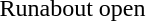<table>
<tr>
<td>Runabout open</td>
<td></td>
<td></td>
<td></td>
</tr>
</table>
